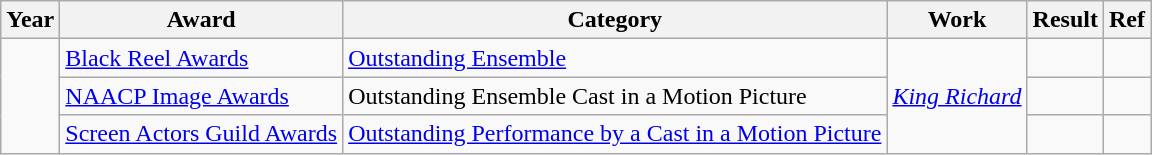<table class="wikitable plainrowheaders">
<tr>
<th>Year</th>
<th>Award</th>
<th>Category</th>
<th>Work</th>
<th>Result</th>
<th>Ref</th>
</tr>
<tr>
<td rowspan="3"></td>
<td><a href='#'>Black Reel Awards</a></td>
<td><a href='#'>Outstanding Ensemble</a></td>
<td rowspan="3"><em><a href='#'>King Richard</a></em></td>
<td></td>
<td style="text-align:center;"></td>
</tr>
<tr>
<td><a href='#'>NAACP Image Awards</a></td>
<td>Outstanding Ensemble Cast in a Motion Picture</td>
<td></td>
<td style="text-align: center;"></td>
</tr>
<tr>
<td><a href='#'>Screen Actors Guild Awards</a></td>
<td><a href='#'>Outstanding Performance by a Cast in a Motion Picture</a></td>
<td></td>
<td style="text-align: center;"></td>
</tr>
</table>
